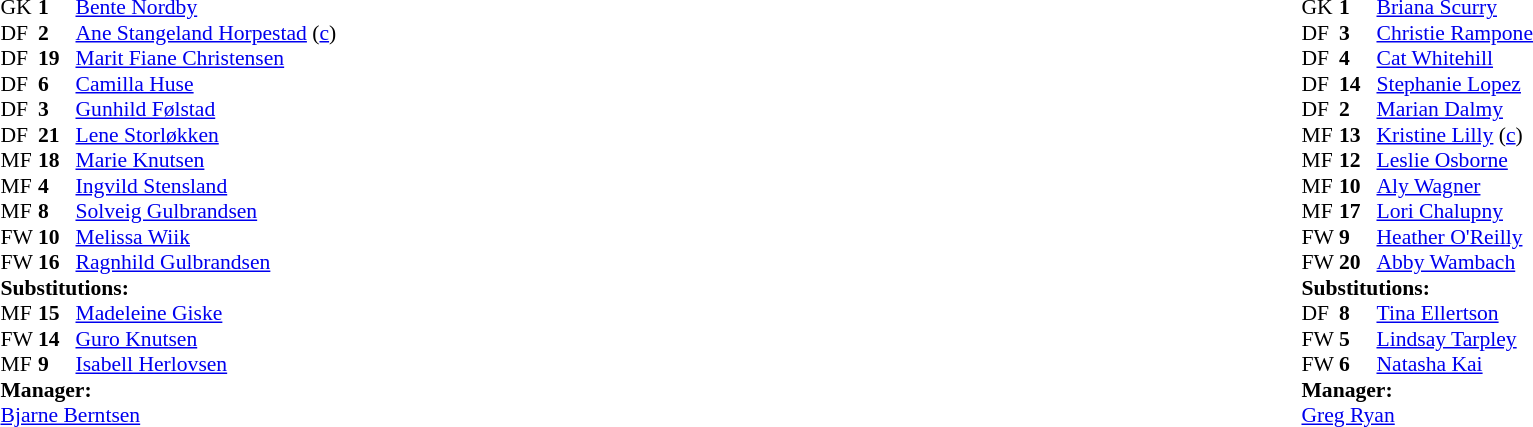<table width="100%">
<tr>
<td valign="top" width="50%"><br><table style="font-size: 90%" cellspacing="0" cellpadding="0">
<tr>
<th width="25"></th>
<th width="25"></th>
</tr>
<tr>
<td>GK</td>
<td><strong>1</strong></td>
<td><a href='#'>Bente Nordby</a></td>
</tr>
<tr>
<td>DF</td>
<td><strong>2</strong></td>
<td><a href='#'>Ane Stangeland Horpestad</a> (<a href='#'>c</a>)</td>
</tr>
<tr>
<td>DF</td>
<td><strong>19</strong></td>
<td><a href='#'>Marit Fiane Christensen</a></td>
</tr>
<tr>
<td>DF</td>
<td><strong>6</strong></td>
<td><a href='#'>Camilla Huse</a></td>
</tr>
<tr>
<td>DF</td>
<td><strong>3</strong></td>
<td><a href='#'>Gunhild Følstad</a></td>
<td></td>
<td></td>
</tr>
<tr>
<td>DF</td>
<td><strong>21</strong></td>
<td><a href='#'>Lene Storløkken</a></td>
<td></td>
<td></td>
</tr>
<tr>
<td>MF</td>
<td><strong>18</strong></td>
<td><a href='#'>Marie Knutsen</a></td>
</tr>
<tr>
<td>MF</td>
<td><strong>4</strong></td>
<td><a href='#'>Ingvild Stensland</a></td>
</tr>
<tr>
<td>MF</td>
<td><strong>8</strong></td>
<td><a href='#'>Solveig Gulbrandsen</a></td>
</tr>
<tr>
<td>FW</td>
<td><strong>10</strong></td>
<td><a href='#'>Melissa Wiik</a></td>
<td></td>
<td></td>
</tr>
<tr>
<td>FW</td>
<td><strong>16</strong></td>
<td><a href='#'>Ragnhild Gulbrandsen</a></td>
</tr>
<tr>
<td colspan=3><strong>Substitutions:</strong></td>
</tr>
<tr>
<td>MF</td>
<td><strong>15</strong></td>
<td><a href='#'>Madeleine Giske</a></td>
<td></td>
<td></td>
</tr>
<tr>
<td>FW</td>
<td><strong>14</strong></td>
<td><a href='#'>Guro Knutsen</a></td>
<td></td>
<td></td>
</tr>
<tr>
<td>MF</td>
<td><strong>9</strong></td>
<td><a href='#'>Isabell Herlovsen</a></td>
<td></td>
<td></td>
</tr>
<tr>
<td colspan=3><strong>Manager:</strong></td>
</tr>
<tr>
<td colspan=3> <a href='#'>Bjarne Berntsen</a></td>
</tr>
</table>
</td>
<td valign="top" width="50%"><br><table style="font-size: 90%" cellspacing="0" cellpadding="0" align="center">
<tr>
<th width=25></th>
<th width=25></th>
</tr>
<tr>
<td>GK</td>
<td><strong>1</strong></td>
<td><a href='#'>Briana Scurry</a></td>
</tr>
<tr>
<td>DF</td>
<td><strong>3</strong></td>
<td><a href='#'>Christie Rampone</a></td>
<td></td>
<td></td>
</tr>
<tr>
<td>DF</td>
<td><strong>4</strong></td>
<td><a href='#'>Cat Whitehill</a></td>
</tr>
<tr>
<td>DF</td>
<td><strong>14</strong></td>
<td><a href='#'>Stephanie Lopez</a></td>
</tr>
<tr>
<td>DF</td>
<td><strong>2</strong></td>
<td><a href='#'>Marian Dalmy</a></td>
</tr>
<tr>
<td>MF</td>
<td><strong>13</strong></td>
<td><a href='#'>Kristine Lilly</a> (<a href='#'>c</a>)</td>
<td></td>
<td></td>
</tr>
<tr>
<td>MF</td>
<td><strong>12</strong></td>
<td><a href='#'>Leslie Osborne</a></td>
</tr>
<tr>
<td>MF</td>
<td><strong>10</strong></td>
<td><a href='#'>Aly Wagner</a></td>
<td></td>
<td></td>
</tr>
<tr>
<td>MF</td>
<td><strong>17</strong></td>
<td><a href='#'>Lori Chalupny</a></td>
<td></td>
</tr>
<tr>
<td>FW</td>
<td><strong>9</strong></td>
<td><a href='#'>Heather O'Reilly</a></td>
</tr>
<tr>
<td>FW</td>
<td><strong>20</strong></td>
<td><a href='#'>Abby Wambach</a></td>
</tr>
<tr>
<td colspan=3><strong>Substitutions:</strong></td>
</tr>
<tr>
<td>DF</td>
<td><strong>8</strong></td>
<td><a href='#'>Tina Ellertson</a></td>
<td></td>
<td></td>
</tr>
<tr>
<td>FW</td>
<td><strong>5</strong></td>
<td><a href='#'>Lindsay Tarpley</a></td>
<td></td>
<td></td>
</tr>
<tr>
<td>FW</td>
<td><strong>6</strong></td>
<td><a href='#'>Natasha Kai</a></td>
<td></td>
<td></td>
</tr>
<tr>
<td colspan=3><strong>Manager:</strong></td>
</tr>
<tr>
<td colspan=3> <a href='#'>Greg Ryan</a></td>
</tr>
</table>
</td>
</tr>
</table>
